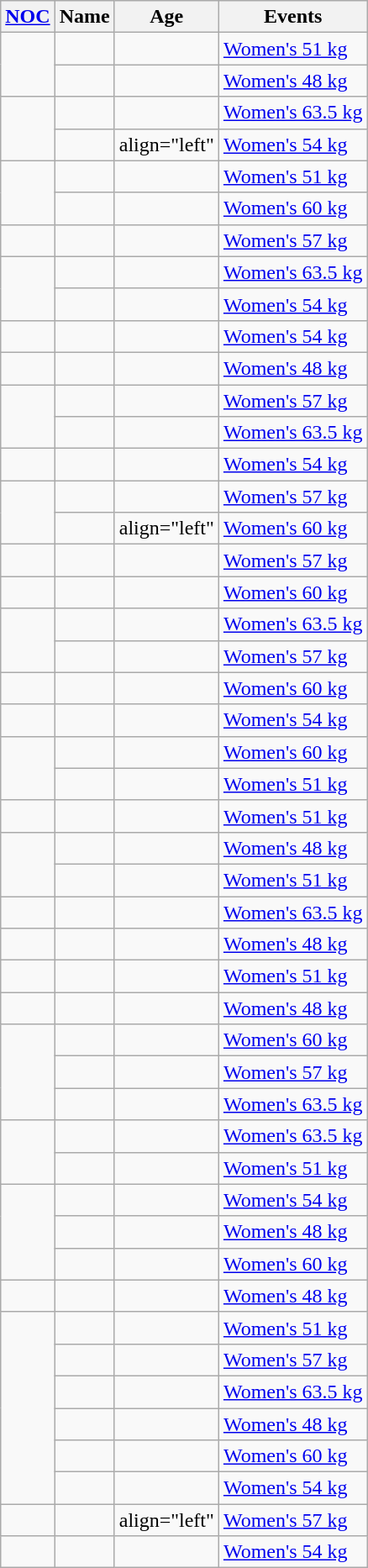<table class="wikitable sortable">
<tr>
<th><a href='#'>NOC</a></th>
<th>Name</th>
<th>Age</th>
<th>Events</th>
</tr>
<tr>
<td align="left" rowspan="2"></td>
<td align="left"></td>
<td align="left"></td>
<td align="left"><a href='#'>Women's 51 kg</a></td>
</tr>
<tr>
<td align="left"></td>
<td align="left"></td>
<td align="left"><a href='#'>Women's 48 kg</a></td>
</tr>
<tr>
<td align="left" rowspan="2"></td>
<td align="left"></td>
<td align="left"></td>
<td align="left"><a href='#'>Women's 63.5 kg</a></td>
</tr>
<tr>
<td align="left"></td>
<td>align="left" </td>
<td align="left"><a href='#'>Women's 54 kg</a></td>
</tr>
<tr>
<td align="left" rowspan="2"></td>
<td align="left"></td>
<td align="left"></td>
<td align="left"><a href='#'>Women's 51 kg</a></td>
</tr>
<tr>
<td align="left"></td>
<td align="left"></td>
<td align="left"><a href='#'>Women's 60 kg</a></td>
</tr>
<tr>
<td align="left" rowspan="1"></td>
<td align="left"></td>
<td align="left"></td>
<td align="left"><a href='#'>Women's 57 kg</a></td>
</tr>
<tr>
<td align="left" rowspan="2"></td>
<td align="left"></td>
<td align="left"></td>
<td align="left"><a href='#'>Women's 63.5 kg</a></td>
</tr>
<tr>
<td align="left"></td>
<td align="left"></td>
<td align="left"><a href='#'>Women's 54 kg</a></td>
</tr>
<tr>
<td align="left" rowspan="1"></td>
<td align="left"></td>
<td align="left"></td>
<td align="left"><a href='#'>Women's 54 kg</a></td>
</tr>
<tr>
<td align="left" rowspan="1"></td>
<td align="left"></td>
<td align="left"></td>
<td align="left"><a href='#'>Women's 48 kg</a></td>
</tr>
<tr>
<td align="left" rowspan="2"></td>
<td align="left"></td>
<td align="left"></td>
<td align="left"><a href='#'>Women's 57 kg</a></td>
</tr>
<tr>
<td align="left"></td>
<td align="left"></td>
<td align="left"><a href='#'>Women's 63.5 kg</a></td>
</tr>
<tr>
<td align="left" rowspan="1"></td>
<td align="left"></td>
<td align="left"></td>
<td align="left"><a href='#'>Women's 54 kg</a></td>
</tr>
<tr>
<td align="left" rowspan="2"></td>
<td align="left"></td>
<td align="left"></td>
<td align="left"><a href='#'>Women's 57 kg</a></td>
</tr>
<tr>
<td align="left"></td>
<td>align="left" </td>
<td align="left"><a href='#'>Women's 60 kg</a></td>
</tr>
<tr>
<td align="left" rowspan="1"></td>
<td align="left"></td>
<td align="left"></td>
<td align="left"><a href='#'>Women's 57 kg</a></td>
</tr>
<tr>
<td align="left" rowspan="1"></td>
<td align="left"></td>
<td align="left"></td>
<td align="left"><a href='#'>Women's 60 kg</a></td>
</tr>
<tr>
<td align="left" rowspan="2"></td>
<td align="left"></td>
<td align="left"></td>
<td align="left"><a href='#'>Women's 63.5 kg</a></td>
</tr>
<tr>
<td align="left"></td>
<td align="left"></td>
<td align="left"><a href='#'>Women's 57 kg</a></td>
</tr>
<tr>
<td align="left" rowspan="1"></td>
<td align="left"></td>
<td align="left"></td>
<td align="left"><a href='#'>Women's 60 kg</a></td>
</tr>
<tr>
<td align="left" rowspan="1"></td>
<td align="left"></td>
<td align="left"></td>
<td align="left"><a href='#'>Women's 54 kg</a></td>
</tr>
<tr>
<td align="left" rowspan="2"></td>
<td align="left"></td>
<td align="left"></td>
<td align="left"><a href='#'>Women's 60 kg</a></td>
</tr>
<tr>
<td align="left"></td>
<td align="left"></td>
<td align="left"><a href='#'>Women's 51 kg</a></td>
</tr>
<tr>
<td align="left" rowspan="1"></td>
<td align="left"></td>
<td align="left"></td>
<td align="left"><a href='#'>Women's 51 kg</a></td>
</tr>
<tr>
<td align="left" rowspan="2"></td>
<td align="left"></td>
<td align="left"></td>
<td align="left"><a href='#'>Women's 48 kg</a></td>
</tr>
<tr>
<td align="left"></td>
<td align="left"></td>
<td align="left"><a href='#'>Women's 51 kg</a></td>
</tr>
<tr>
<td align="left" rowspan="1"></td>
<td align="left"></td>
<td align="left"></td>
<td align="left"><a href='#'>Women's 63.5 kg</a></td>
</tr>
<tr>
<td align="left" rowspan="1"></td>
<td align="left"></td>
<td align="left"></td>
<td align="left"><a href='#'>Women's 48 kg</a></td>
</tr>
<tr>
<td align="left" rowspan="1"></td>
<td align="left"></td>
<td align="left"></td>
<td align="left"><a href='#'>Women's 51 kg</a></td>
</tr>
<tr>
<td align="left" rowspan="1"></td>
<td align="left"></td>
<td align="left"></td>
<td align="left"><a href='#'>Women's 48 kg</a></td>
</tr>
<tr>
<td align="left" rowspan="3"></td>
<td align="left"></td>
<td align="left"></td>
<td align="left"><a href='#'>Women's 60 kg</a></td>
</tr>
<tr>
<td align="left"></td>
<td align="left"></td>
<td align="left"><a href='#'>Women's 57 kg</a></td>
</tr>
<tr>
<td align="left"></td>
<td align="left"></td>
<td align="left"><a href='#'>Women's 63.5 kg</a></td>
</tr>
<tr>
<td align="left" rowspan="2"></td>
<td align="left"></td>
<td align="left"></td>
<td align="left"><a href='#'>Women's 63.5 kg</a></td>
</tr>
<tr>
<td align="left"></td>
<td align="left"></td>
<td align="left"><a href='#'>Women's 51 kg</a></td>
</tr>
<tr>
<td align="left" rowspan="3"></td>
<td align="left"></td>
<td align="left"></td>
<td align="left"><a href='#'>Women's 54 kg</a></td>
</tr>
<tr>
<td align="left"></td>
<td align="left"></td>
<td align="left"><a href='#'>Women's 48 kg</a></td>
</tr>
<tr>
<td align="left"></td>
<td align="left"></td>
<td align="left"><a href='#'>Women's 60 kg</a></td>
</tr>
<tr>
<td align="left" rowspan="1"></td>
<td align="left"></td>
<td align="left"></td>
<td align="left"><a href='#'>Women's 48 kg</a></td>
</tr>
<tr>
<td align="left" rowspan="6"></td>
<td align="left"></td>
<td align="left"></td>
<td align="left"><a href='#'>Women's 51 kg</a></td>
</tr>
<tr>
<td align="left"></td>
<td align="left"></td>
<td align="left"><a href='#'>Women's 57 kg</a></td>
</tr>
<tr>
<td align="left"></td>
<td align="left"></td>
<td align="left"><a href='#'>Women's 63.5 kg</a></td>
</tr>
<tr>
<td align="left"></td>
<td align="left"></td>
<td align="left"><a href='#'>Women's 48 kg</a></td>
</tr>
<tr>
<td align="left"></td>
<td align="left"></td>
<td align="left"><a href='#'>Women's 60 kg</a></td>
</tr>
<tr>
<td align="left"></td>
<td align="left"></td>
<td align="left"><a href='#'>Women's 54 kg</a></td>
</tr>
<tr>
<td align="left" rowspan="1"></td>
<td align="left"></td>
<td>align="left" </td>
<td align="left"><a href='#'>Women's 57 kg</a></td>
</tr>
<tr>
<td align="left" rowspan="1"></td>
<td align="left"></td>
<td align="left"></td>
<td align="left"><a href='#'>Women's 54 kg</a></td>
</tr>
</table>
